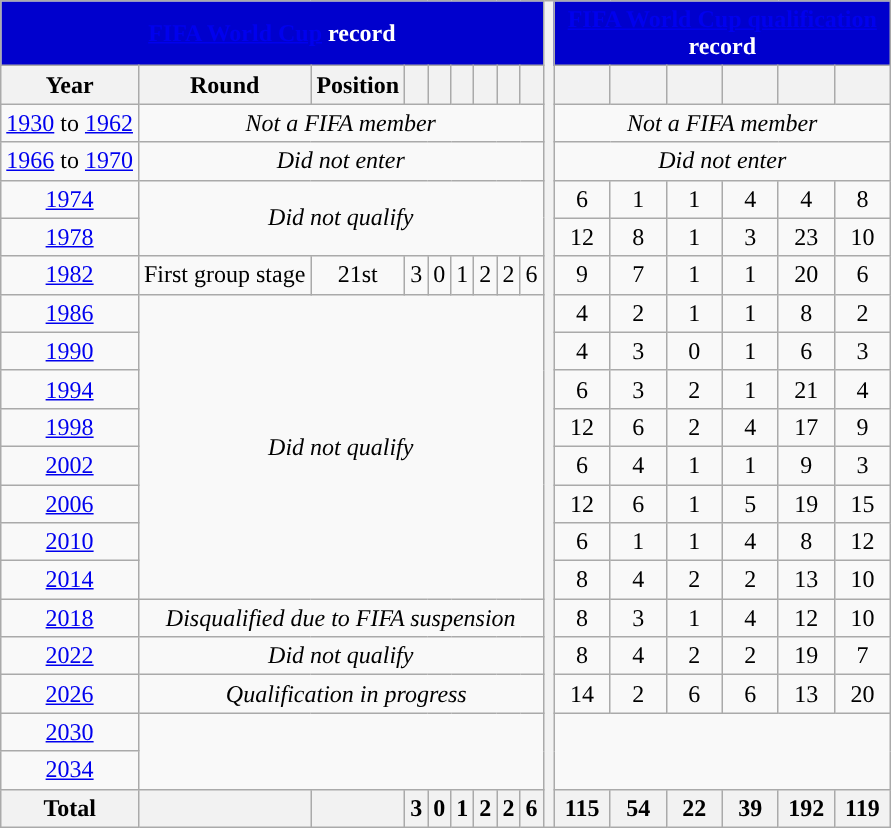<table class="wikitable" style="text-align: center;font-size:100%">
<tr>
<th colspan=9 style="background: #0000CD; color: #FFFFFF;"><a href='#'>FIFA World Cup</a> record</th>
<th rowspan="39"></th>
<th colspan=10 style="background: #0000CD; color: #FFFFFF;"><a href='#'>FIFA World Cup qualification</a> record</th>
</tr>
<tr>
<th>Year</th>
<th>Round</th>
<th>Position</th>
<th></th>
<th></th>
<th></th>
<th></th>
<th></th>
<th></th>
<th width=30></th>
<th width=30></th>
<th width=30></th>
<th width=30></th>
<th width=30></th>
<th width=30></th>
</tr>
<tr>
<td><a href='#'>1930</a> to <a href='#'>1962</a></td>
<td colspan=8><em>Not a FIFA member</em></td>
<td colspan=6><em>Not a FIFA member</em></td>
</tr>
<tr>
<td><a href='#'>1966</a> to <a href='#'>1970</a></td>
<td colspan=8><em>Did not enter</em></td>
<td colspan=6><em>Did not enter</em></td>
</tr>
<tr>
<td> <a href='#'>1974</a></td>
<td colspan=8 rowspan=2><em>Did not qualify</em></td>
<td>6</td>
<td>1</td>
<td>1</td>
<td>4</td>
<td>4</td>
<td>8</td>
</tr>
<tr>
<td> <a href='#'>1978</a></td>
<td>12</td>
<td>8</td>
<td>1</td>
<td>3</td>
<td>23</td>
<td>10</td>
</tr>
<tr>
<td> <a href='#'>1982</a></td>
<td>First group stage</td>
<td>21st</td>
<td>3</td>
<td>0</td>
<td>1</td>
<td>2</td>
<td>2</td>
<td>6</td>
<td>9</td>
<td>7</td>
<td>1</td>
<td>1</td>
<td>20</td>
<td>6</td>
</tr>
<tr>
<td> <a href='#'>1986</a></td>
<td colspan=8 rowspan=8><em>Did not qualify</em></td>
<td>4</td>
<td>2</td>
<td>1</td>
<td>1</td>
<td>8</td>
<td>2</td>
</tr>
<tr>
<td> <a href='#'>1990</a></td>
<td>4</td>
<td>3</td>
<td>0</td>
<td>1</td>
<td>6</td>
<td>3</td>
</tr>
<tr>
<td> <a href='#'>1994</a></td>
<td>6</td>
<td>3</td>
<td>2</td>
<td>1</td>
<td>21</td>
<td>4</td>
</tr>
<tr>
<td> <a href='#'>1998</a></td>
<td>12</td>
<td>6</td>
<td>2</td>
<td>4</td>
<td>17</td>
<td>9</td>
</tr>
<tr>
<td>  <a href='#'>2002</a></td>
<td>6</td>
<td>4</td>
<td>1</td>
<td>1</td>
<td>9</td>
<td>3</td>
</tr>
<tr>
<td> <a href='#'>2006</a></td>
<td>12</td>
<td>6</td>
<td>1</td>
<td>5</td>
<td>19</td>
<td>15</td>
</tr>
<tr>
<td> <a href='#'>2010</a></td>
<td>6</td>
<td>1</td>
<td>1</td>
<td>4</td>
<td>8</td>
<td>12</td>
</tr>
<tr>
<td> <a href='#'>2014</a></td>
<td>8</td>
<td>4</td>
<td>2</td>
<td>2</td>
<td>13</td>
<td>10</td>
</tr>
<tr>
<td> <a href='#'>2018</a></td>
<td colspan=8><em>Disqualified due to FIFA suspension</em> </td>
<td>8</td>
<td>3</td>
<td>1</td>
<td>4</td>
<td>12</td>
<td>10</td>
</tr>
<tr>
<td> <a href='#'>2022</a></td>
<td colspan=8><em>Did not qualify</em></td>
<td>8</td>
<td>4</td>
<td>2</td>
<td>2</td>
<td>19</td>
<td>7</td>
</tr>
<tr>
<td>   <a href='#'>2026</a></td>
<td rowspan=1 colspan=9><em>Qualification in progress</em></td>
<td>14</td>
<td>2</td>
<td>6</td>
<td>6</td>
<td>13</td>
<td>20</td>
</tr>
<tr>
<td>   <a href='#'>2030</a></td>
<td rowspan=2 colspan=9><em></em></td>
<td rowspan=2 colspan=9><em></em></td>
</tr>
<tr>
<td> <a href='#'>2034</a></td>
</tr>
<tr>
<th>Total</th>
<th></th>
<th></th>
<th>3</th>
<th>0</th>
<th>1</th>
<th>2</th>
<th>2</th>
<th>6</th>
<th>115</th>
<th>54</th>
<th>22</th>
<th>39</th>
<th>192</th>
<th>119</th>
</tr>
</table>
